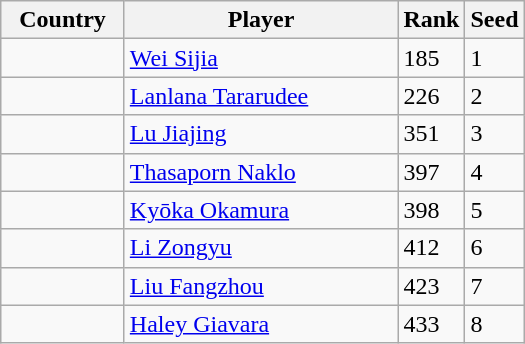<table class="wikitable">
<tr>
<th width="75">Country</th>
<th width="175">Player</th>
<th>Rank</th>
<th>Seed</th>
</tr>
<tr>
<td></td>
<td><a href='#'>Wei Sijia</a></td>
<td>185</td>
<td>1</td>
</tr>
<tr>
<td></td>
<td><a href='#'>Lanlana Tararudee</a></td>
<td>226</td>
<td>2</td>
</tr>
<tr>
<td></td>
<td><a href='#'>Lu Jiajing</a></td>
<td>351</td>
<td>3</td>
</tr>
<tr>
<td></td>
<td><a href='#'>Thasaporn Naklo</a></td>
<td>397</td>
<td>4</td>
</tr>
<tr>
<td></td>
<td><a href='#'>Kyōka Okamura</a></td>
<td>398</td>
<td>5</td>
</tr>
<tr>
<td></td>
<td><a href='#'>Li Zongyu</a></td>
<td>412</td>
<td>6</td>
</tr>
<tr>
<td></td>
<td><a href='#'>Liu Fangzhou</a></td>
<td>423</td>
<td>7</td>
</tr>
<tr>
<td></td>
<td><a href='#'>Haley Giavara</a></td>
<td>433</td>
<td>8</td>
</tr>
</table>
